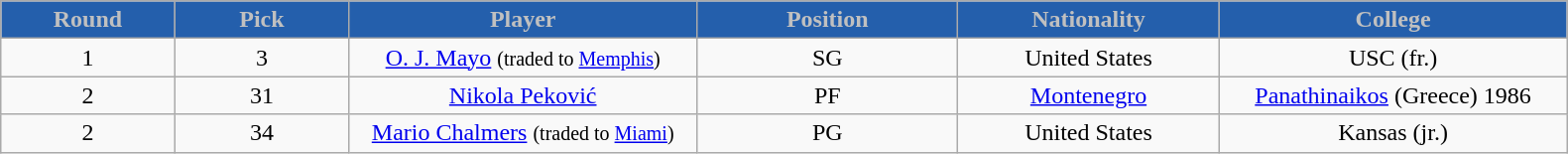<table class="wikitable sortable sortable">
<tr>
<th style="background:#245fac; color:silver" width="10%">Round</th>
<th style="background:#245fac; color:silver" width="10%">Pick</th>
<th style="background:#245fac; color:silver" width="20%">Player</th>
<th style="background:#245fac; color:silver" width="15%">Position</th>
<th style="background:#245fac; color:silver" width="15%">Nationality</th>
<th style="background:#245fac; color:silver" width="20%">College</th>
</tr>
<tr style="text-align: center">
<td>1</td>
<td>3</td>
<td><a href='#'>O. J. Mayo</a> <small>(traded to <a href='#'>Memphis</a>)</small></td>
<td>SG</td>
<td>United States</td>
<td>USC (fr.)</td>
</tr>
<tr style="text-align: center">
<td>2</td>
<td>31</td>
<td><a href='#'>Nikola Peković</a></td>
<td>PF</td>
<td><a href='#'>Montenegro</a></td>
<td><a href='#'>Panathinaikos</a> (Greece) 1986</td>
</tr>
<tr style="text-align: center">
<td>2</td>
<td>34</td>
<td><a href='#'>Mario Chalmers</a> <small>(traded to <a href='#'>Miami</a>)</small></td>
<td>PG</td>
<td>United States</td>
<td>Kansas (jr.)</td>
</tr>
</table>
